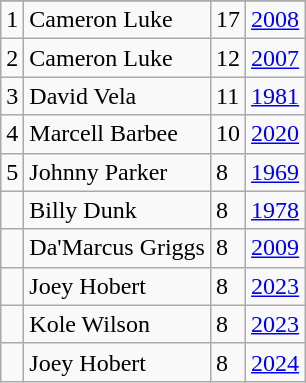<table class="wikitable">
<tr>
</tr>
<tr>
<td>1</td>
<td>Cameron Luke</td>
<td>17</td>
<td><a href='#'>2008</a></td>
</tr>
<tr>
<td>2</td>
<td>Cameron Luke</td>
<td>12</td>
<td><a href='#'>2007</a></td>
</tr>
<tr>
<td>3</td>
<td>David Vela</td>
<td>11</td>
<td><a href='#'>1981</a></td>
</tr>
<tr>
<td>4</td>
<td>Marcell Barbee</td>
<td>10</td>
<td><a href='#'>2020</a></td>
</tr>
<tr>
<td>5</td>
<td>Johnny Parker</td>
<td>8</td>
<td><a href='#'>1969</a></td>
</tr>
<tr>
<td></td>
<td>Billy Dunk</td>
<td>8</td>
<td><a href='#'>1978</a></td>
</tr>
<tr>
<td></td>
<td>Da'Marcus Griggs</td>
<td>8</td>
<td><a href='#'>2009</a></td>
</tr>
<tr>
<td></td>
<td>Joey Hobert</td>
<td>8</td>
<td><a href='#'>2023</a></td>
</tr>
<tr>
<td></td>
<td>Kole Wilson</td>
<td>8</td>
<td><a href='#'>2023</a></td>
</tr>
<tr>
<td></td>
<td>Joey Hobert</td>
<td>8</td>
<td><a href='#'>2024</a></td>
</tr>
</table>
